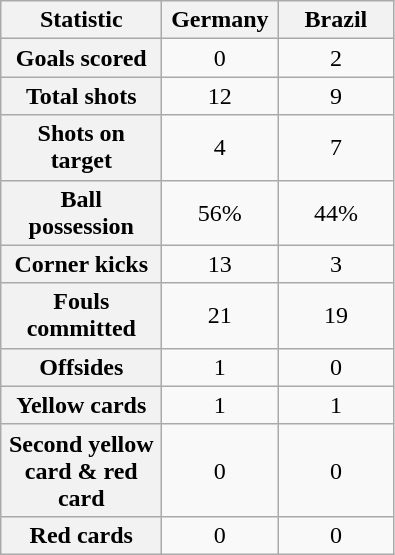<table class="wikitable plainrowheaders" style="text-align: center">
<tr>
<th scope="col" style="width:100px">Statistic</th>
<th scope="col" style="width:70px">Germany</th>
<th scope="col" style="width:70px">Brazil</th>
</tr>
<tr>
<th scope=row>Goals scored</th>
<td>0</td>
<td>2</td>
</tr>
<tr>
<th scope=row>Total shots</th>
<td>12</td>
<td>9</td>
</tr>
<tr>
<th scope=row>Shots on target</th>
<td>4</td>
<td>7</td>
</tr>
<tr>
<th scope=row>Ball possession</th>
<td>56%</td>
<td>44%</td>
</tr>
<tr>
<th scope=row>Corner kicks</th>
<td>13</td>
<td>3</td>
</tr>
<tr>
<th scope=row>Fouls committed</th>
<td>21</td>
<td>19</td>
</tr>
<tr>
<th scope=row>Offsides</th>
<td>1</td>
<td>0</td>
</tr>
<tr>
<th scope=row>Yellow cards</th>
<td>1</td>
<td>1</td>
</tr>
<tr>
<th scope=row>Second yellow card & red card</th>
<td>0</td>
<td>0</td>
</tr>
<tr>
<th scope=row>Red cards</th>
<td>0</td>
<td>0</td>
</tr>
</table>
